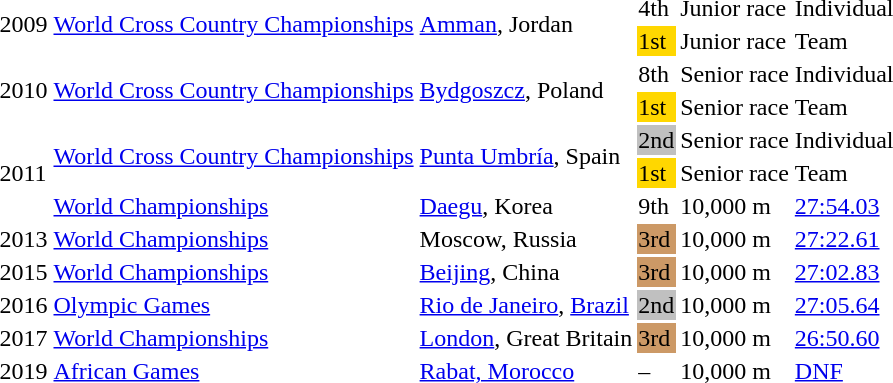<table>
<tr>
<td rowspan=2>2009</td>
<td rowspan=2><a href='#'>World Cross Country Championships</a></td>
<td rowspan=2><a href='#'>Amman</a>, Jordan</td>
<td>4th</td>
<td>Junior race</td>
<td>Individual</td>
</tr>
<tr>
<td bgcolor=gold>1st</td>
<td>Junior race</td>
<td>Team</td>
</tr>
<tr>
<td rowspan=2>2010</td>
<td rowspan=2><a href='#'>World Cross Country Championships</a></td>
<td rowspan=2><a href='#'>Bydgoszcz</a>, Poland</td>
<td>8th</td>
<td>Senior race</td>
<td>Individual</td>
</tr>
<tr>
<td bgcolor=gold>1st</td>
<td>Senior race</td>
<td>Team</td>
</tr>
<tr>
<td rowspan=3>2011</td>
<td rowspan=2><a href='#'>World Cross Country Championships</a></td>
<td rowspan=2><a href='#'>Punta Umbría</a>, Spain</td>
<td bgcolor=silver>2nd</td>
<td>Senior race</td>
<td>Individual</td>
</tr>
<tr>
<td bgcolor=gold>1st</td>
<td>Senior race</td>
<td>Team</td>
</tr>
<tr>
<td><a href='#'>World Championships</a></td>
<td><a href='#'>Daegu</a>, Korea</td>
<td>9th</td>
<td>10,000 m</td>
<td><a href='#'>27:54.03</a></td>
</tr>
<tr>
<td>2013</td>
<td><a href='#'>World Championships</a></td>
<td>Moscow, Russia</td>
<td bgcolor="cc9966">3rd</td>
<td>10,000 m</td>
<td><a href='#'>27:22.61</a></td>
</tr>
<tr>
<td>2015</td>
<td><a href='#'>World Championships</a></td>
<td><a href='#'>Beijing</a>, China</td>
<td bgcolor="cc9966">3rd</td>
<td>10,000 m</td>
<td><a href='#'>27:02.83</a></td>
</tr>
<tr>
<td>2016</td>
<td><a href='#'>Olympic Games</a></td>
<td><a href='#'>Rio de Janeiro</a>, <a href='#'>Brazil</a></td>
<td bgcolor="silver">2nd</td>
<td>10,000 m</td>
<td><a href='#'>27:05.64</a></td>
</tr>
<tr>
<td>2017</td>
<td><a href='#'>World Championships</a></td>
<td><a href='#'>London</a>, Great Britain</td>
<td bgcolor="cc9966">3rd</td>
<td>10,000 m</td>
<td><a href='#'>26:50.60</a></td>
</tr>
<tr>
<td>2019</td>
<td><a href='#'>African Games</a></td>
<td><a href='#'>Rabat, Morocco</a></td>
<td>–</td>
<td>10,000 m</td>
<td><a href='#'>DNF</a></td>
</tr>
</table>
